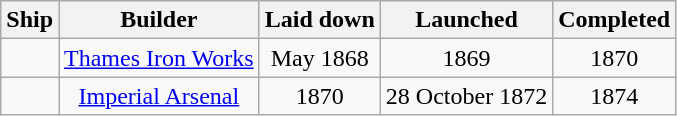<table class="wikitable" border="1">
<tr>
<th>Ship</th>
<th>Builder</th>
<th>Laid down</th>
<th>Launched</th>
<th>Completed</th>
</tr>
<tr>
<td></td>
<td align=center><a href='#'>Thames Iron Works</a></td>
<td align=center>May 1868</td>
<td align=center>1869</td>
<td align=center>1870</td>
</tr>
<tr>
<td></td>
<td align=center><a href='#'>Imperial Arsenal</a></td>
<td align=center>1870</td>
<td align=center>28 October 1872</td>
<td align=center>1874</td>
</tr>
</table>
